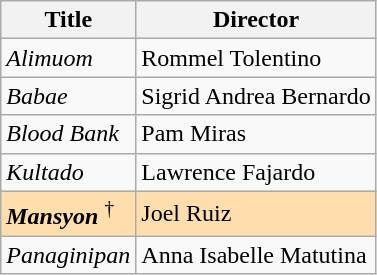<table class="wikitable">
<tr>
<th>Title</th>
<th>Director</th>
</tr>
<tr>
<td><em>Alimuom</em></td>
<td>Rommel Tolentino</td>
</tr>
<tr>
<td><em>Babae</em></td>
<td>Sigrid Andrea Bernardo</td>
</tr>
<tr>
<td><em>Blood Bank</em></td>
<td>Pam Miras</td>
</tr>
<tr>
<td><em>Kultado</em></td>
<td>Lawrence Fajardo</td>
</tr>
<tr style="background:#FFDEAD;">
<td><strong><em>Mansyon</em></strong> <sup>†</sup></td>
<td>Joel Ruiz</td>
</tr>
<tr>
<td><em>Panaginipan</em></td>
<td>Anna Isabelle Matutina</td>
</tr>
</table>
